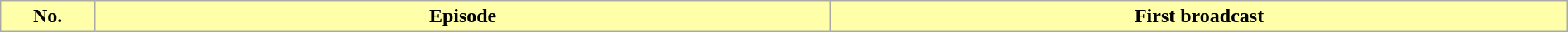<table class="wikitable plainrowheaders" style="width:100%; margin:auto; background:#fff;">
<tr>
<th style="background:#ffa; width:6%;">No.</th>
<th style="background:#ffa; width:47%;">Episode</th>
<th style="background:#ffa; width:47%;">First broadcast<br>



</th>
</tr>
</table>
